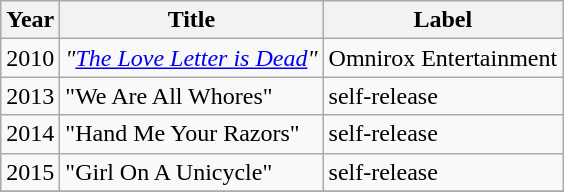<table class="wikitable">
<tr>
<th>Year</th>
<th>Title</th>
<th>Label</th>
</tr>
<tr>
<td>2010</td>
<td><em>"<a href='#'>The Love Letter is Dead</a>"</em></td>
<td>Omnirox Entertainment</td>
</tr>
<tr>
<td>2013</td>
<td>"We Are All Whores"</td>
<td>self-release</td>
</tr>
<tr>
<td>2014</td>
<td>"Hand Me Your Razors"</td>
<td>self-release</td>
</tr>
<tr>
<td>2015</td>
<td>"Girl On A Unicycle"</td>
<td>self-release</td>
</tr>
<tr>
</tr>
</table>
